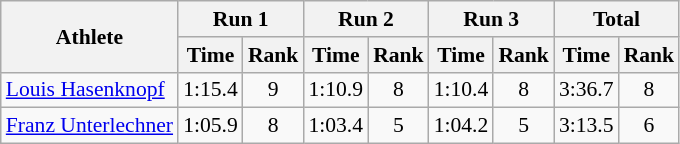<table class="wikitable" border="1" style="font-size:90%">
<tr>
<th rowspan="2">Athlete</th>
<th colspan="2">Run 1</th>
<th colspan="2">Run 2</th>
<th colspan="2">Run 3</th>
<th colspan="2">Total</th>
</tr>
<tr>
<th>Time</th>
<th>Rank</th>
<th>Time</th>
<th>Rank</th>
<th>Time</th>
<th>Rank</th>
<th>Time</th>
<th>Rank</th>
</tr>
<tr>
<td><a href='#'>Louis Hasenknopf</a></td>
<td align="center">1:15.4</td>
<td align="center">9</td>
<td align="center">1:10.9</td>
<td align="center">8</td>
<td align="center">1:10.4</td>
<td align="center">8</td>
<td align="center">3:36.7</td>
<td align="center">8</td>
</tr>
<tr>
<td><a href='#'>Franz Unterlechner</a></td>
<td align="center">1:05.9</td>
<td align="center">8</td>
<td align="center">1:03.4</td>
<td align="center">5</td>
<td align="center">1:04.2</td>
<td align="center">5</td>
<td align="center">3:13.5</td>
<td align="center">6</td>
</tr>
</table>
